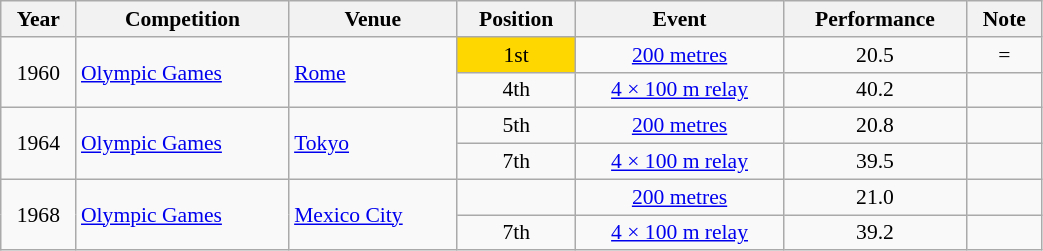<table class="wikitable" width=55% style="font-size:90%; text-align:center;">
<tr>
<th>Year</th>
<th>Competition</th>
<th>Venue</th>
<th>Position</th>
<th>Event</th>
<th>Performance</th>
<th>Note</th>
</tr>
<tr>
<td rowspan=2>1960</td>
<td rowspan=2 align=left><a href='#'>Olympic Games</a></td>
<td rowspan=2 align=left> <a href='#'>Rome</a></td>
<td bgcolor=gold>1st</td>
<td><a href='#'>200 metres</a></td>
<td>20.5</td>
<td>= </td>
</tr>
<tr>
<td>4th</td>
<td><a href='#'>4 × 100 m relay</a></td>
<td>40.2</td>
<td></td>
</tr>
<tr>
<td rowspan=2>1964</td>
<td rowspan=2 align=left><a href='#'>Olympic Games</a></td>
<td rowspan=2 align=left> <a href='#'>Tokyo</a></td>
<td>5th</td>
<td><a href='#'>200 metres</a></td>
<td>20.8</td>
<td></td>
</tr>
<tr>
<td>7th</td>
<td><a href='#'>4 × 100 m relay</a></td>
<td>39.5</td>
<td></td>
</tr>
<tr>
<td rowspan=2>1968</td>
<td rowspan=2 align=left><a href='#'>Olympic Games</a></td>
<td rowspan=2 align=left> <a href='#'>Mexico City</a></td>
<td></td>
<td><a href='#'>200 metres</a></td>
<td>21.0</td>
<td></td>
</tr>
<tr>
<td>7th</td>
<td><a href='#'>4 × 100 m relay</a></td>
<td>39.2</td>
<td></td>
</tr>
</table>
